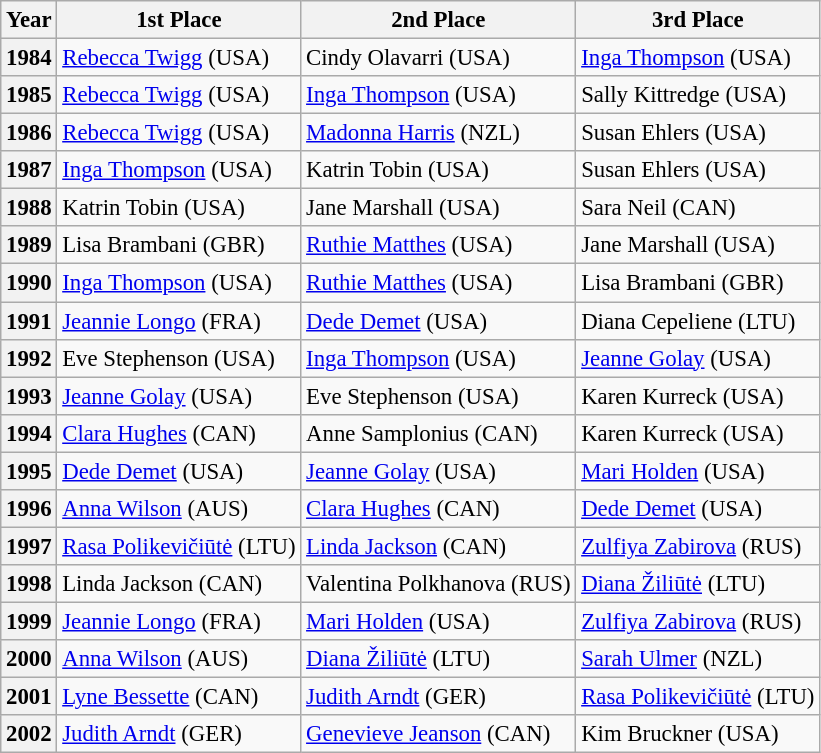<table class="wikitable sortable" style="font-size:95%">
<tr>
<th>Year</th>
<th>1st Place</th>
<th>2nd Place</th>
<th>3rd Place</th>
</tr>
<tr>
<th>1984</th>
<td><a href='#'>Rebecca Twigg</a> (USA)</td>
<td>Cindy Olavarri (USA)</td>
<td><a href='#'>Inga Thompson</a> (USA)</td>
</tr>
<tr>
<th>1985</th>
<td><a href='#'>Rebecca Twigg</a> (USA)</td>
<td><a href='#'>Inga Thompson</a> (USA)</td>
<td>Sally Kittredge (USA)</td>
</tr>
<tr>
<th>1986</th>
<td><a href='#'>Rebecca Twigg</a> (USA)</td>
<td><a href='#'>Madonna Harris</a> (NZL)</td>
<td>Susan Ehlers (USA)</td>
</tr>
<tr>
<th>1987</th>
<td><a href='#'>Inga Thompson</a> (USA)</td>
<td>Katrin Tobin (USA)</td>
<td>Susan Ehlers (USA)</td>
</tr>
<tr>
<th>1988</th>
<td>Katrin Tobin (USA)</td>
<td>Jane Marshall (USA)</td>
<td>Sara Neil (CAN)</td>
</tr>
<tr>
<th>1989</th>
<td>Lisa Brambani (GBR)</td>
<td><a href='#'>Ruthie Matthes</a> (USA)</td>
<td>Jane Marshall (USA)</td>
</tr>
<tr>
<th>1990</th>
<td><a href='#'>Inga Thompson</a> (USA)</td>
<td><a href='#'>Ruthie Matthes</a> (USA)</td>
<td>Lisa Brambani (GBR)</td>
</tr>
<tr>
<th>1991</th>
<td><a href='#'>Jeannie Longo</a> (FRA)</td>
<td><a href='#'>Dede Demet</a> (USA)</td>
<td>Diana Cepeliene (LTU)</td>
</tr>
<tr>
<th>1992</th>
<td>Eve Stephenson (USA)</td>
<td><a href='#'>Inga Thompson</a> (USA)</td>
<td><a href='#'>Jeanne Golay</a> (USA)</td>
</tr>
<tr>
<th>1993</th>
<td><a href='#'>Jeanne Golay</a> (USA)</td>
<td>Eve Stephenson (USA)</td>
<td>Karen Kurreck (USA)</td>
</tr>
<tr>
<th>1994</th>
<td><a href='#'>Clara Hughes</a> (CAN)</td>
<td>Anne Samplonius (CAN)</td>
<td>Karen Kurreck (USA)</td>
</tr>
<tr>
<th>1995</th>
<td><a href='#'>Dede Demet</a> (USA)</td>
<td><a href='#'>Jeanne Golay</a> (USA)</td>
<td><a href='#'>Mari Holden</a> (USA)</td>
</tr>
<tr>
<th>1996</th>
<td><a href='#'>Anna Wilson</a> (AUS)</td>
<td><a href='#'>Clara Hughes</a> (CAN)</td>
<td><a href='#'>Dede Demet</a> (USA)</td>
</tr>
<tr>
<th>1997</th>
<td><a href='#'>Rasa Polikevičiūtė</a> (LTU)</td>
<td><a href='#'>Linda Jackson</a> (CAN)</td>
<td><a href='#'>Zulfiya Zabirova</a> (RUS)</td>
</tr>
<tr>
<th>1998</th>
<td>Linda Jackson (CAN)</td>
<td>Valentina Polkhanova (RUS)</td>
<td><a href='#'>Diana Žiliūtė</a> (LTU)</td>
</tr>
<tr>
<th>1999</th>
<td><a href='#'>Jeannie Longo</a> (FRA)</td>
<td><a href='#'>Mari Holden</a> (USA)</td>
<td><a href='#'>Zulfiya Zabirova</a> (RUS)</td>
</tr>
<tr>
<th>2000</th>
<td><a href='#'>Anna Wilson</a> (AUS)</td>
<td><a href='#'>Diana Žiliūtė</a> (LTU)</td>
<td><a href='#'>Sarah Ulmer</a> (NZL)</td>
</tr>
<tr>
<th>2001</th>
<td><a href='#'>Lyne Bessette</a> (CAN)</td>
<td><a href='#'>Judith Arndt</a> (GER)</td>
<td><a href='#'>Rasa Polikevičiūtė</a> (LTU)</td>
</tr>
<tr>
<th>2002</th>
<td><a href='#'>Judith Arndt</a> (GER)</td>
<td><a href='#'>Genevieve Jeanson</a> (CAN)</td>
<td>Kim Bruckner (USA)</td>
</tr>
</table>
